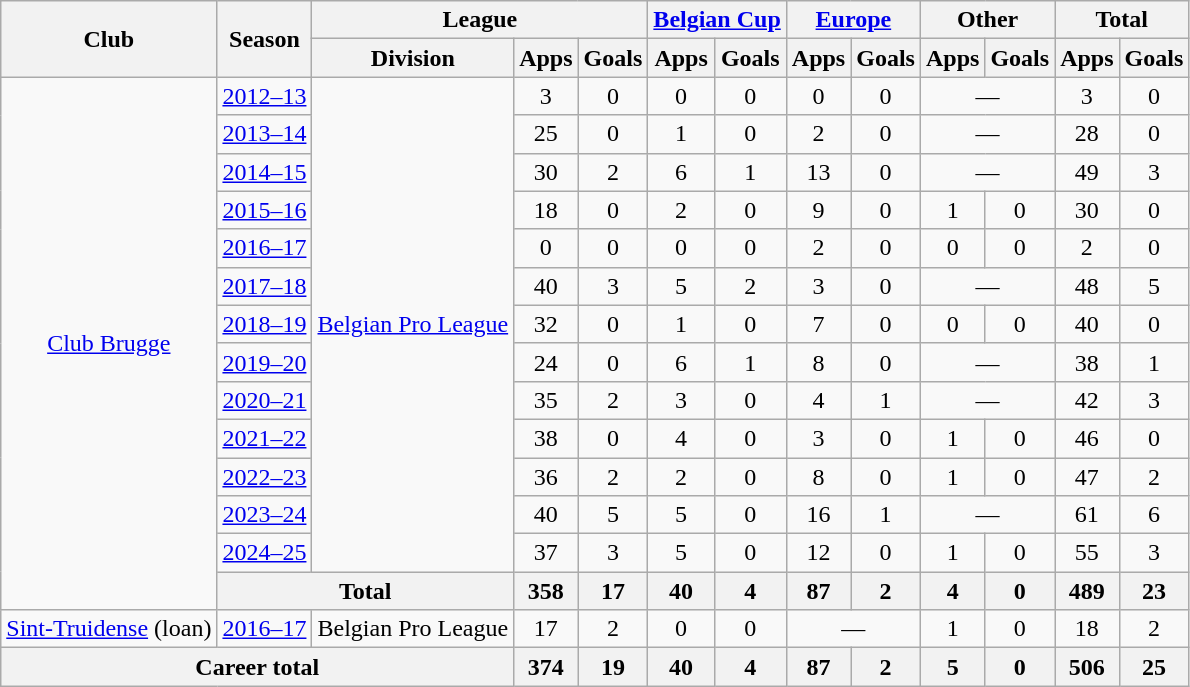<table class="wikitable" style="text-align:center">
<tr>
<th rowspan="2">Club</th>
<th rowspan="2">Season</th>
<th colspan="3">League</th>
<th colspan="2"><a href='#'>Belgian Cup</a></th>
<th colspan="2"><a href='#'>Europe</a></th>
<th colspan="2">Other</th>
<th colspan="2">Total</th>
</tr>
<tr>
<th>Division</th>
<th>Apps</th>
<th>Goals</th>
<th>Apps</th>
<th>Goals</th>
<th>Apps</th>
<th>Goals</th>
<th>Apps</th>
<th>Goals</th>
<th>Apps</th>
<th>Goals</th>
</tr>
<tr>
<td rowspan="14"><a href='#'>Club Brugge</a></td>
<td><a href='#'>2012–13</a></td>
<td rowspan="13"><a href='#'>Belgian Pro League</a></td>
<td>3</td>
<td>0</td>
<td>0</td>
<td>0</td>
<td>0</td>
<td>0</td>
<td colspan="2">—</td>
<td>3</td>
<td>0</td>
</tr>
<tr>
<td><a href='#'>2013–14</a></td>
<td>25</td>
<td>0</td>
<td>1</td>
<td>0</td>
<td>2</td>
<td>0</td>
<td colspan="2">—</td>
<td>28</td>
<td>0</td>
</tr>
<tr>
<td><a href='#'>2014–15</a></td>
<td>30</td>
<td>2</td>
<td>6</td>
<td>1</td>
<td>13</td>
<td>0</td>
<td colspan="2">—</td>
<td>49</td>
<td>3</td>
</tr>
<tr>
<td><a href='#'>2015–16</a></td>
<td>18</td>
<td>0</td>
<td>2</td>
<td>0</td>
<td>9</td>
<td>0</td>
<td>1</td>
<td>0</td>
<td>30</td>
<td>0</td>
</tr>
<tr>
<td><a href='#'>2016–17</a></td>
<td>0</td>
<td>0</td>
<td>0</td>
<td>0</td>
<td>2</td>
<td>0</td>
<td>0</td>
<td>0</td>
<td>2</td>
<td>0</td>
</tr>
<tr>
<td><a href='#'>2017–18</a></td>
<td>40</td>
<td>3</td>
<td>5</td>
<td>2</td>
<td>3</td>
<td>0</td>
<td colspan="2">—</td>
<td>48</td>
<td>5</td>
</tr>
<tr>
<td><a href='#'>2018–19</a></td>
<td>32</td>
<td>0</td>
<td>1</td>
<td>0</td>
<td>7</td>
<td>0</td>
<td>0</td>
<td>0</td>
<td>40</td>
<td>0</td>
</tr>
<tr>
<td><a href='#'>2019–20</a></td>
<td>24</td>
<td>0</td>
<td>6</td>
<td>1</td>
<td>8</td>
<td>0</td>
<td colspan="2">—</td>
<td>38</td>
<td>1</td>
</tr>
<tr>
<td><a href='#'>2020–21</a></td>
<td>35</td>
<td>2</td>
<td>3</td>
<td>0</td>
<td>4</td>
<td>1</td>
<td colspan="2">—</td>
<td>42</td>
<td>3</td>
</tr>
<tr>
<td><a href='#'>2021–22</a></td>
<td>38</td>
<td>0</td>
<td>4</td>
<td>0</td>
<td>3</td>
<td>0</td>
<td>1</td>
<td>0</td>
<td>46</td>
<td>0</td>
</tr>
<tr>
<td><a href='#'>2022–23</a></td>
<td>36</td>
<td>2</td>
<td>2</td>
<td>0</td>
<td>8</td>
<td>0</td>
<td>1</td>
<td>0</td>
<td>47</td>
<td>2</td>
</tr>
<tr>
<td><a href='#'>2023–24</a></td>
<td>40</td>
<td>5</td>
<td>5</td>
<td>0</td>
<td>16</td>
<td>1</td>
<td colspan="2">—</td>
<td>61</td>
<td>6</td>
</tr>
<tr>
<td><a href='#'>2024–25</a></td>
<td>37</td>
<td>3</td>
<td>5</td>
<td>0</td>
<td>12</td>
<td>0</td>
<td>1</td>
<td>0</td>
<td>55</td>
<td>3</td>
</tr>
<tr>
<th colspan="2">Total</th>
<th>358</th>
<th>17</th>
<th>40</th>
<th>4</th>
<th>87</th>
<th>2</th>
<th>4</th>
<th>0</th>
<th>489</th>
<th>23</th>
</tr>
<tr>
<td><a href='#'>Sint-Truidense</a> (loan)</td>
<td><a href='#'>2016–17</a></td>
<td>Belgian Pro League</td>
<td>17</td>
<td>2</td>
<td>0</td>
<td>0</td>
<td colspan="2">—</td>
<td>1</td>
<td>0</td>
<td>18</td>
<td>2</td>
</tr>
<tr>
<th colspan="3">Career total</th>
<th>374</th>
<th>19</th>
<th>40</th>
<th>4</th>
<th>87</th>
<th>2</th>
<th>5</th>
<th>0</th>
<th>506</th>
<th>25</th>
</tr>
</table>
